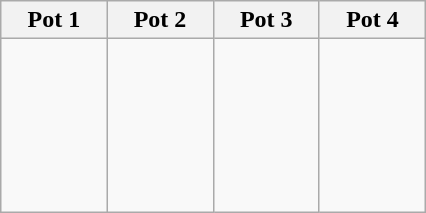<table class="wikitable">
<tr>
<th style="width: 15%;">Pot 1</th>
<th style="width: 15%;">Pot 2</th>
<th style="width: 15%;">Pot 3</th>
<th style="width: 15%;">Pot 4</th>
</tr>
<tr>
<td style="vertical-align: top;"><br><br><br><br><br><br></td>
<td style="vertical-align: top;"><br><br><br><br><br><br></td>
<td style="vertical-align: top;"><br><br><br><br><br><br></td>
<td style="vertical-align: top;"><br><br><br><br><br><br></td>
</tr>
</table>
